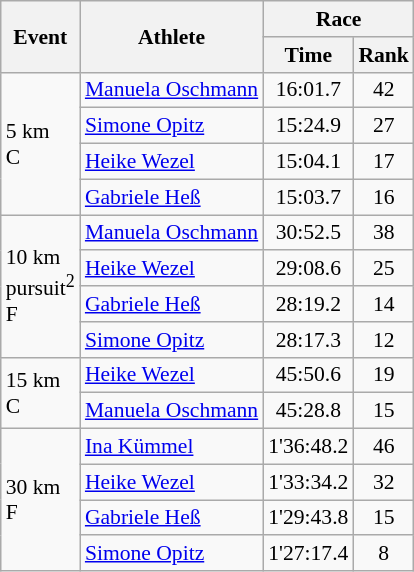<table class="wikitable" border="1" style="font-size:90%">
<tr>
<th rowspan=2>Event</th>
<th rowspan=2>Athlete</th>
<th colspan=2>Race</th>
</tr>
<tr>
<th>Time</th>
<th>Rank</th>
</tr>
<tr>
<td rowspan=4>5 km <br> C</td>
<td><a href='#'>Manuela Oschmann</a></td>
<td align=center>16:01.7</td>
<td align=center>42</td>
</tr>
<tr>
<td><a href='#'>Simone Opitz</a></td>
<td align=center>15:24.9</td>
<td align=center>27</td>
</tr>
<tr>
<td><a href='#'>Heike Wezel</a></td>
<td align=center>15:04.1</td>
<td align=center>17</td>
</tr>
<tr>
<td><a href='#'>Gabriele Heß</a></td>
<td align=center>15:03.7</td>
<td align=center>16</td>
</tr>
<tr>
<td rowspan=4>10 km <br> pursuit<sup>2</sup> <br> F</td>
<td><a href='#'>Manuela Oschmann</a></td>
<td align=center>30:52.5</td>
<td align=center>38</td>
</tr>
<tr>
<td><a href='#'>Heike Wezel</a></td>
<td align=center>29:08.6</td>
<td align=center>25</td>
</tr>
<tr>
<td><a href='#'>Gabriele Heß</a></td>
<td align=center>28:19.2</td>
<td align=center>14</td>
</tr>
<tr>
<td><a href='#'>Simone Opitz</a></td>
<td align=center>28:17.3</td>
<td align=center>12</td>
</tr>
<tr>
<td rowspan=2>15 km <br> C</td>
<td><a href='#'>Heike Wezel</a></td>
<td align=center>45:50.6</td>
<td align=center>19</td>
</tr>
<tr>
<td><a href='#'>Manuela Oschmann</a></td>
<td align=center>45:28.8</td>
<td align=center>15</td>
</tr>
<tr>
<td rowspan=4>30 km <br> F</td>
<td><a href='#'>Ina Kümmel</a></td>
<td align=center>1'36:48.2</td>
<td align=center>46</td>
</tr>
<tr>
<td><a href='#'>Heike Wezel</a></td>
<td align=center>1'33:34.2</td>
<td align=center>32</td>
</tr>
<tr>
<td><a href='#'>Gabriele Heß</a></td>
<td align=center>1'29:43.8</td>
<td align=center>15</td>
</tr>
<tr>
<td><a href='#'>Simone Opitz</a></td>
<td align=center>1'27:17.4</td>
<td align=center>8</td>
</tr>
</table>
